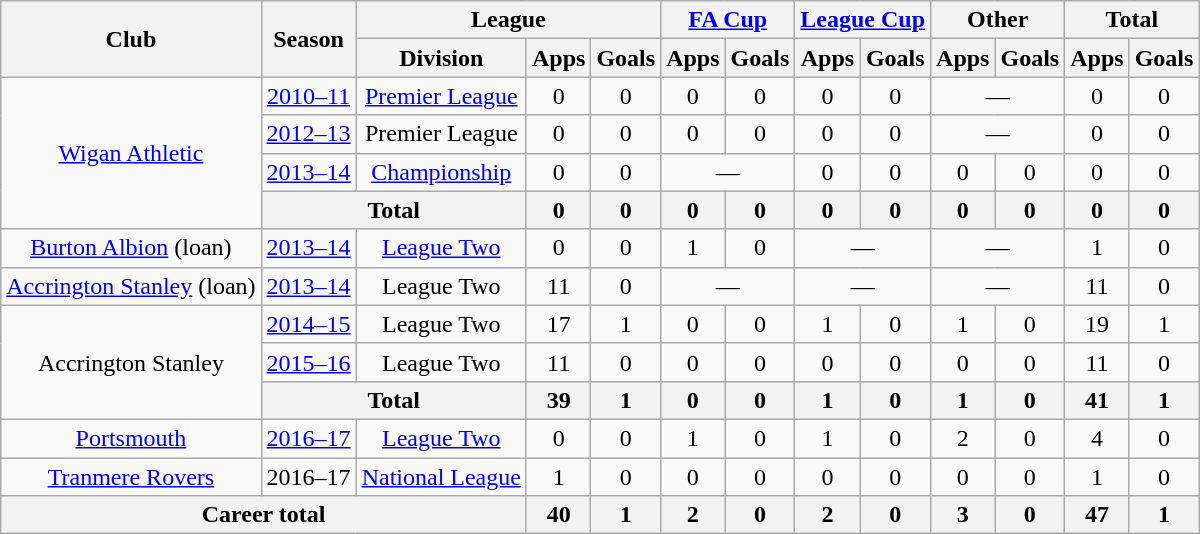<table class="wikitable" style="text-align: center;">
<tr>
<th rowspan="2">Club</th>
<th rowspan="2">Season</th>
<th colspan="3">League</th>
<th colspan="2"><a href='#'>FA Cup</a></th>
<th colspan="2"><a href='#'>League Cup</a></th>
<th colspan="2">Other</th>
<th colspan="2">Total</th>
</tr>
<tr>
<th>Division</th>
<th>Apps</th>
<th>Goals</th>
<th>Apps</th>
<th>Goals</th>
<th>Apps</th>
<th>Goals</th>
<th>Apps</th>
<th>Goals</th>
<th>Apps</th>
<th>Goals</th>
</tr>
<tr>
<td rowspan="4"><a href='#'>Wigan Athletic</a></td>
<td><a href='#'>2010–11</a></td>
<td><a href='#'>Premier League</a></td>
<td>0</td>
<td>0</td>
<td>0</td>
<td>0</td>
<td>0</td>
<td>0</td>
<td colspan="2">—</td>
<td>0</td>
<td>0</td>
</tr>
<tr>
<td><a href='#'>2012–13</a></td>
<td>Premier League</td>
<td>0</td>
<td>0</td>
<td>0</td>
<td>0</td>
<td>0</td>
<td>0</td>
<td colspan="2">—</td>
<td>0</td>
<td>0</td>
</tr>
<tr>
<td><a href='#'>2013–14</a></td>
<td><a href='#'>Championship</a></td>
<td>0</td>
<td>0</td>
<td colspan="2">—</td>
<td>0</td>
<td>0</td>
<td>0</td>
<td>0</td>
<td>0</td>
<td>0</td>
</tr>
<tr>
<th colspan="2">Total</th>
<th>0</th>
<th>0</th>
<th>0</th>
<th>0</th>
<th>0</th>
<th>0</th>
<th>0</th>
<th>0</th>
<th>0</th>
<th>0</th>
</tr>
<tr>
<td><a href='#'>Burton Albion</a> (loan)</td>
<td><a href='#'>2013–14</a></td>
<td><a href='#'>League Two</a></td>
<td>0</td>
<td>0</td>
<td>1</td>
<td>0</td>
<td colspan="2">—</td>
<td colspan="2">—</td>
<td>1</td>
<td>0</td>
</tr>
<tr>
<td><a href='#'>Accrington Stanley</a> (loan)</td>
<td><a href='#'>2013–14</a></td>
<td>League Two</td>
<td>11</td>
<td>0</td>
<td colspan="2">—</td>
<td colspan="2">—</td>
<td colspan="2">—</td>
<td>11</td>
<td>0</td>
</tr>
<tr>
<td rowspan="3">Accrington Stanley</td>
<td><a href='#'>2014–15</a></td>
<td>League Two</td>
<td>17</td>
<td>1</td>
<td>0</td>
<td>0</td>
<td>1</td>
<td>0</td>
<td>1</td>
<td>0</td>
<td>19</td>
<td>1</td>
</tr>
<tr>
<td><a href='#'>2015–16</a></td>
<td>League Two</td>
<td>11</td>
<td>0</td>
<td>0</td>
<td>0</td>
<td>0</td>
<td>0</td>
<td>0</td>
<td>0</td>
<td>11</td>
<td>0</td>
</tr>
<tr>
<th colspan="2">Total</th>
<th>39</th>
<th>1</th>
<th>0</th>
<th>0</th>
<th>1</th>
<th>0</th>
<th>1</th>
<th>0</th>
<th>41</th>
<th>1</th>
</tr>
<tr>
<td><a href='#'>Portsmouth</a></td>
<td><a href='#'>2016–17</a></td>
<td><a href='#'>League Two</a></td>
<td>0</td>
<td>0</td>
<td>1</td>
<td>0</td>
<td>1</td>
<td>0</td>
<td>2</td>
<td>0</td>
<td>4</td>
<td>0</td>
</tr>
<tr>
<td><a href='#'>Tranmere Rovers</a></td>
<td>2016–17</td>
<td><a href='#'>National League</a></td>
<td>1</td>
<td>0</td>
<td>0</td>
<td>0</td>
<td>0</td>
<td>0</td>
<td>0</td>
<td>0</td>
<td>1</td>
<td>0</td>
</tr>
<tr>
<th colspan="3">Career total</th>
<th>40</th>
<th>1</th>
<th>2</th>
<th>0</th>
<th>2</th>
<th>0</th>
<th>3</th>
<th>0</th>
<th>47</th>
<th>1</th>
</tr>
</table>
